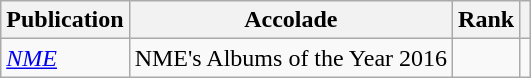<table class="wikitable">
<tr>
<th>Publication</th>
<th>Accolade</th>
<th>Rank</th>
<th></th>
</tr>
<tr>
<td><em><a href='#'>NME</a></em></td>
<td>NME's Albums of the Year 2016</td>
<td></td>
<td></td>
</tr>
</table>
